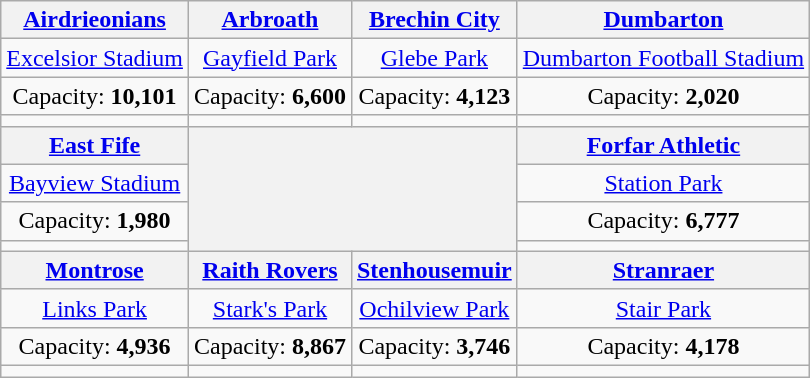<table class="wikitable" style="text-align:center">
<tr>
<th><a href='#'>Airdrieonians</a></th>
<th><a href='#'>Arbroath</a></th>
<th><a href='#'>Brechin City</a></th>
<th><a href='#'>Dumbarton</a></th>
</tr>
<tr>
<td><a href='#'>Excelsior Stadium</a></td>
<td><a href='#'>Gayfield Park</a></td>
<td><a href='#'>Glebe Park</a></td>
<td><a href='#'>Dumbarton Football Stadium</a></td>
</tr>
<tr>
<td>Capacity: <strong>10,101</strong></td>
<td>Capacity: <strong>6,600</strong></td>
<td>Capacity: <strong>4,123</strong></td>
<td>Capacity: <strong>2,020</strong></td>
</tr>
<tr>
<td></td>
<td></td>
<td></td>
<td></td>
</tr>
<tr>
<th><a href='#'>East Fife</a></th>
<th rowspan="4" colspan="2"></th>
<th><a href='#'>Forfar Athletic</a></th>
</tr>
<tr>
<td><a href='#'>Bayview Stadium</a></td>
<td><a href='#'>Station Park</a></td>
</tr>
<tr>
<td>Capacity: <strong>1,980</strong></td>
<td>Capacity: <strong>6,777</strong></td>
</tr>
<tr>
<td></td>
<td></td>
</tr>
<tr>
<th><a href='#'>Montrose</a></th>
<th><a href='#'>Raith Rovers</a></th>
<th><a href='#'>Stenhousemuir</a></th>
<th><a href='#'>Stranraer</a></th>
</tr>
<tr>
<td><a href='#'>Links Park</a></td>
<td><a href='#'>Stark's Park</a></td>
<td><a href='#'>Ochilview Park</a></td>
<td><a href='#'>Stair Park</a></td>
</tr>
<tr>
<td>Capacity: <strong>4,936</strong></td>
<td>Capacity: <strong>8,867</strong></td>
<td>Capacity: <strong>3,746</strong></td>
<td>Capacity: <strong>4,178</strong></td>
</tr>
<tr>
<td></td>
<td></td>
<td></td>
<td></td>
</tr>
</table>
